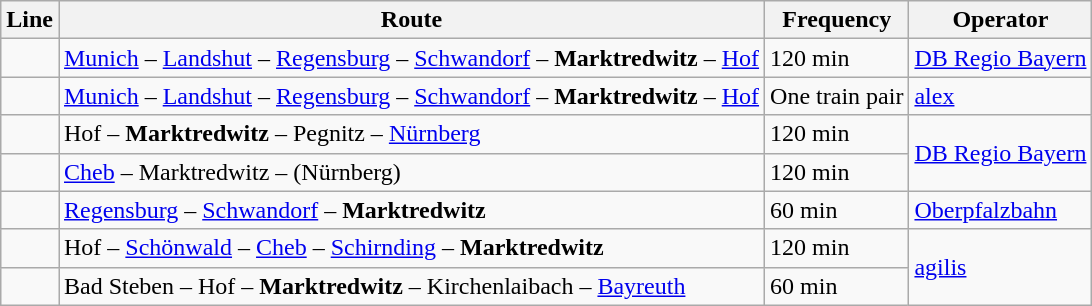<table class="wikitable">
<tr>
<th>Line</th>
<th>Route</th>
<th>Frequency</th>
<th>Operator</th>
</tr>
<tr>
<td align="center"></td>
<td><a href='#'>Munich</a> – <a href='#'>Landshut</a> – <a href='#'>Regensburg</a> – <a href='#'>Schwandorf</a> – <strong>Marktredwitz</strong> – <a href='#'>Hof</a></td>
<td>120 min</td>
<td><a href='#'>DB Regio Bayern</a></td>
</tr>
<tr>
<td align="center"></td>
<td><a href='#'>Munich</a> – <a href='#'>Landshut</a> – <a href='#'>Regensburg</a> – <a href='#'>Schwandorf</a> – <strong>Marktredwitz</strong> – <a href='#'>Hof</a></td>
<td>One train pair</td>
<td><a href='#'>alex</a></td>
</tr>
<tr>
<td></td>
<td>Hof – <strong>Marktredwitz</strong> – Pegnitz – <a href='#'>Nürnberg</a></td>
<td>120 min</td>
<td rowspan="2"><a href='#'>DB Regio Bayern</a></td>
</tr>
<tr>
<td></td>
<td><a href='#'>Cheb</a> – Marktredwitz – (Nürnberg)</td>
<td>120 min</td>
</tr>
<tr>
<td align="center"></td>
<td><a href='#'>Regensburg</a> – <a href='#'>Schwandorf</a> – <strong>Marktredwitz</strong></td>
<td>60 min</td>
<td><a href='#'>Oberpfalzbahn</a></td>
</tr>
<tr>
<td align="center"></td>
<td>Hof – <a href='#'>Schönwald</a> – <a href='#'>Cheb</a> – <a href='#'>Schirnding</a> – <strong>Marktredwitz</strong></td>
<td>120 min</td>
<td rowspan="2"><a href='#'>agilis</a></td>
</tr>
<tr>
<td align="center"></td>
<td>Bad Steben – Hof – <strong>Marktredwitz</strong> – Kirchenlaibach – <a href='#'>Bayreuth</a></td>
<td>60 min</td>
</tr>
</table>
